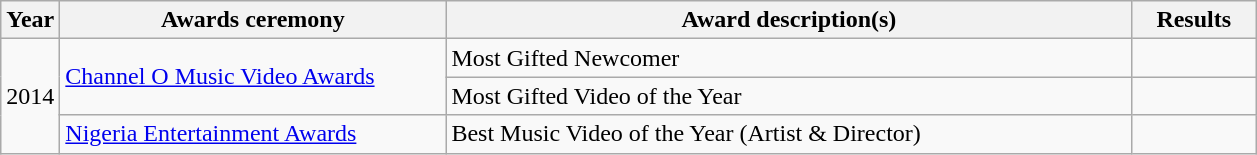<table class="wikitable">
<tr>
<th>Year</th>
<th width="250">Awards ceremony</th>
<th width="450">Award description(s)</th>
<th width="75">Results</th>
</tr>
<tr>
<td rowspan="3">2014</td>
<td rowspan="2"><a href='#'>Channel O Music Video Awards</a></td>
<td>Most Gifted Newcomer</td>
<td></td>
</tr>
<tr>
<td>Most Gifted Video of the Year</td>
<td></td>
</tr>
<tr>
<td><a href='#'>Nigeria Entertainment Awards</a></td>
<td>Best Music Video of the Year (Artist & Director)</td>
<td></td>
</tr>
</table>
